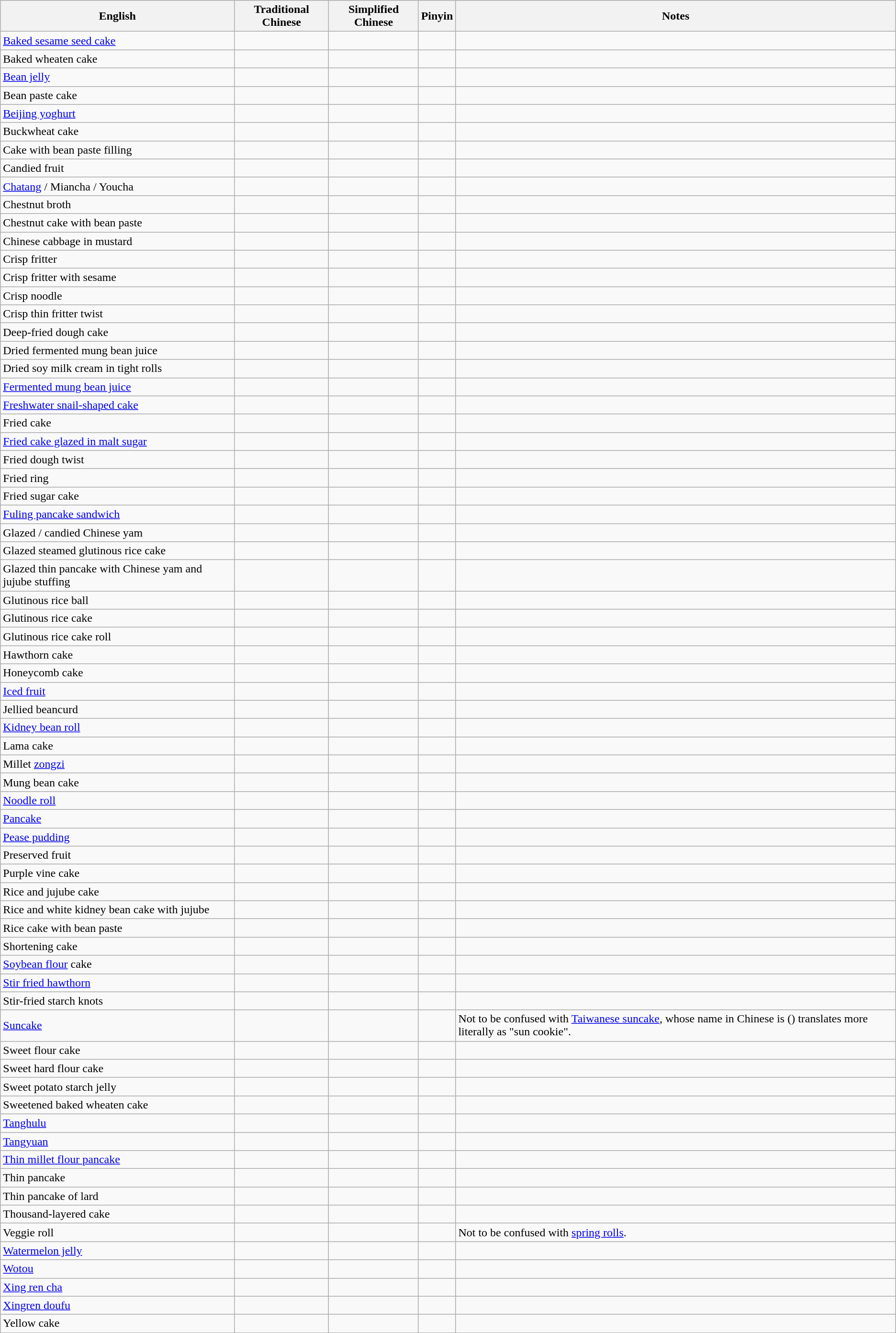<table class="wikitable sortable">
<tr>
<th>English</th>
<th>Traditional Chinese</th>
<th>Simplified Chinese</th>
<th>Pinyin</th>
<th>Notes</th>
</tr>
<tr>
<td><a href='#'>Baked sesame seed cake</a></td>
<td></td>
<td></td>
<td></td>
<td></td>
</tr>
<tr>
<td>Baked wheaten cake</td>
<td></td>
<td></td>
<td></td>
<td></td>
</tr>
<tr>
<td><a href='#'>Bean jelly</a></td>
<td></td>
<td></td>
<td></td>
<td></td>
</tr>
<tr>
<td>Bean paste cake</td>
<td></td>
<td></td>
<td></td>
<td></td>
</tr>
<tr>
<td><a href='#'>Beijing yoghurt</a></td>
<td></td>
<td></td>
<td></td>
<td></td>
</tr>
<tr>
<td>Buckwheat cake</td>
<td></td>
<td></td>
<td></td>
<td></td>
</tr>
<tr>
<td>Cake with bean paste filling</td>
<td></td>
<td></td>
<td></td>
<td></td>
</tr>
<tr>
<td>Candied fruit</td>
<td></td>
<td></td>
<td></td>
<td></td>
</tr>
<tr>
<td><a href='#'>Chatang</a> / Miancha / Youcha</td>
<td></td>
<td></td>
<td></td>
<td></td>
</tr>
<tr>
<td>Chestnut broth</td>
<td></td>
<td></td>
<td></td>
<td></td>
</tr>
<tr>
<td>Chestnut cake with bean paste</td>
<td></td>
<td></td>
<td></td>
<td></td>
</tr>
<tr>
<td>Chinese cabbage in mustard</td>
<td></td>
<td></td>
<td></td>
<td></td>
</tr>
<tr>
<td>Crisp fritter</td>
<td></td>
<td></td>
<td></td>
<td></td>
</tr>
<tr>
<td>Crisp fritter with sesame</td>
<td></td>
<td></td>
<td></td>
<td></td>
</tr>
<tr>
<td>Crisp noodle</td>
<td></td>
<td></td>
<td></td>
<td></td>
</tr>
<tr>
<td>Crisp thin fritter twist</td>
<td></td>
<td></td>
<td></td>
<td></td>
</tr>
<tr>
<td>Deep-fried dough cake</td>
<td></td>
<td></td>
<td></td>
<td></td>
</tr>
<tr>
<td>Dried fermented mung bean juice</td>
<td></td>
<td></td>
<td></td>
<td></td>
</tr>
<tr>
<td>Dried soy milk cream in tight rolls</td>
<td></td>
<td></td>
<td></td>
<td></td>
</tr>
<tr>
<td><a href='#'>Fermented mung bean juice</a></td>
<td></td>
<td></td>
<td></td>
<td></td>
</tr>
<tr>
<td><a href='#'>Freshwater snail-shaped cake</a></td>
<td></td>
<td></td>
<td></td>
<td></td>
</tr>
<tr>
<td>Fried cake</td>
<td></td>
<td></td>
<td></td>
<td></td>
</tr>
<tr>
<td><a href='#'>Fried cake glazed in malt sugar</a></td>
<td></td>
<td></td>
<td></td>
<td></td>
</tr>
<tr>
<td>Fried dough twist</td>
<td></td>
<td></td>
<td></td>
<td></td>
</tr>
<tr>
<td>Fried ring</td>
<td></td>
<td></td>
<td></td>
<td></td>
</tr>
<tr>
<td>Fried sugar cake</td>
<td></td>
<td></td>
<td></td>
<td></td>
</tr>
<tr>
<td><a href='#'>Fuling pancake sandwich</a></td>
<td></td>
<td></td>
<td></td>
<td></td>
</tr>
<tr>
<td>Glazed / candied Chinese yam</td>
<td></td>
<td></td>
<td></td>
<td></td>
</tr>
<tr>
<td>Glazed steamed glutinous rice cake</td>
<td></td>
<td></td>
<td></td>
<td></td>
</tr>
<tr>
<td>Glazed thin pancake with Chinese yam and jujube stuffing</td>
<td></td>
<td></td>
<td></td>
<td></td>
</tr>
<tr>
<td>Glutinous rice ball</td>
<td></td>
<td></td>
<td></td>
<td></td>
</tr>
<tr>
<td>Glutinous rice cake</td>
<td></td>
<td></td>
<td></td>
<td></td>
</tr>
<tr>
<td>Glutinous rice cake roll</td>
<td></td>
<td></td>
<td></td>
<td></td>
</tr>
<tr>
<td>Hawthorn cake</td>
<td></td>
<td></td>
<td></td>
<td></td>
</tr>
<tr>
<td>Honeycomb cake</td>
<td></td>
<td></td>
<td></td>
<td></td>
</tr>
<tr>
<td><a href='#'>Iced fruit</a></td>
<td></td>
<td></td>
<td></td>
<td></td>
</tr>
<tr>
<td>Jellied beancurd</td>
<td></td>
<td></td>
<td></td>
<td></td>
</tr>
<tr>
<td><a href='#'>Kidney bean roll</a></td>
<td></td>
<td></td>
<td></td>
<td></td>
</tr>
<tr>
<td>Lama cake</td>
<td></td>
<td></td>
<td></td>
<td></td>
</tr>
<tr>
<td>Millet <a href='#'>zongzi</a></td>
<td></td>
<td></td>
<td></td>
<td></td>
</tr>
<tr>
<td>Mung bean cake</td>
<td></td>
<td></td>
<td></td>
<td></td>
</tr>
<tr>
<td><a href='#'>Noodle roll</a></td>
<td></td>
<td></td>
<td></td>
<td></td>
</tr>
<tr>
<td><a href='#'>Pancake</a></td>
<td></td>
<td></td>
<td></td>
<td></td>
</tr>
<tr>
<td><a href='#'>Pease pudding</a></td>
<td></td>
<td></td>
<td></td>
<td></td>
</tr>
<tr>
<td>Preserved fruit</td>
<td></td>
<td></td>
<td></td>
<td></td>
</tr>
<tr>
<td>Purple vine cake</td>
<td></td>
<td></td>
<td></td>
<td></td>
</tr>
<tr>
<td>Rice and jujube cake</td>
<td></td>
<td></td>
<td></td>
<td></td>
</tr>
<tr>
<td>Rice and white kidney bean cake with jujube</td>
<td></td>
<td></td>
<td></td>
<td></td>
</tr>
<tr>
<td>Rice cake with bean paste</td>
<td></td>
<td></td>
<td></td>
<td></td>
</tr>
<tr>
<td>Shortening cake</td>
<td></td>
<td></td>
<td></td>
<td></td>
</tr>
<tr>
<td><a href='#'>Soybean flour</a> cake</td>
<td></td>
<td></td>
<td></td>
<td></td>
</tr>
<tr>
<td><a href='#'>Stir fried hawthorn</a></td>
<td></td>
<td></td>
<td></td>
<td></td>
</tr>
<tr>
<td>Stir-fried starch knots</td>
<td></td>
<td></td>
<td></td>
<td></td>
</tr>
<tr>
<td><a href='#'>Suncake</a></td>
<td></td>
<td></td>
<td></td>
<td>Not to be confused with <a href='#'>Taiwanese suncake</a>, whose name in Chinese is () translates more literally as "sun cookie".</td>
</tr>
<tr>
<td>Sweet flour cake</td>
<td></td>
<td></td>
<td></td>
<td></td>
</tr>
<tr>
<td>Sweet hard flour cake</td>
<td></td>
<td></td>
<td></td>
<td></td>
</tr>
<tr>
<td>Sweet potato starch jelly</td>
<td></td>
<td></td>
<td></td>
<td></td>
</tr>
<tr>
<td>Sweetened baked wheaten cake</td>
<td></td>
<td></td>
<td></td>
<td></td>
</tr>
<tr>
<td><a href='#'>Tanghulu</a></td>
<td></td>
<td></td>
<td></td>
<td></td>
</tr>
<tr>
<td><a href='#'>Tangyuan</a></td>
<td></td>
<td></td>
<td></td>
<td></td>
</tr>
<tr>
<td><a href='#'>Thin millet flour pancake</a></td>
<td></td>
<td></td>
<td></td>
<td></td>
</tr>
<tr>
<td>Thin pancake</td>
<td></td>
<td></td>
<td></td>
<td></td>
</tr>
<tr>
<td>Thin pancake of lard</td>
<td></td>
<td></td>
<td></td>
<td></td>
</tr>
<tr>
<td>Thousand-layered cake</td>
<td></td>
<td></td>
<td></td>
<td></td>
</tr>
<tr>
<td>Veggie roll</td>
<td></td>
<td></td>
<td></td>
<td>Not to be confused with <a href='#'>spring rolls</a>.</td>
</tr>
<tr>
<td><a href='#'>Watermelon jelly</a></td>
<td></td>
<td></td>
<td></td>
<td></td>
</tr>
<tr>
<td><a href='#'>Wotou</a></td>
<td></td>
<td></td>
<td></td>
<td></td>
</tr>
<tr>
<td><a href='#'>Xing ren cha</a></td>
<td></td>
<td></td>
<td></td>
<td></td>
</tr>
<tr>
<td><a href='#'>Xingren doufu</a></td>
<td></td>
<td></td>
<td></td>
<td></td>
</tr>
<tr>
<td>Yellow cake</td>
<td></td>
<td></td>
<td></td>
<td></td>
</tr>
<tr>
</tr>
</table>
